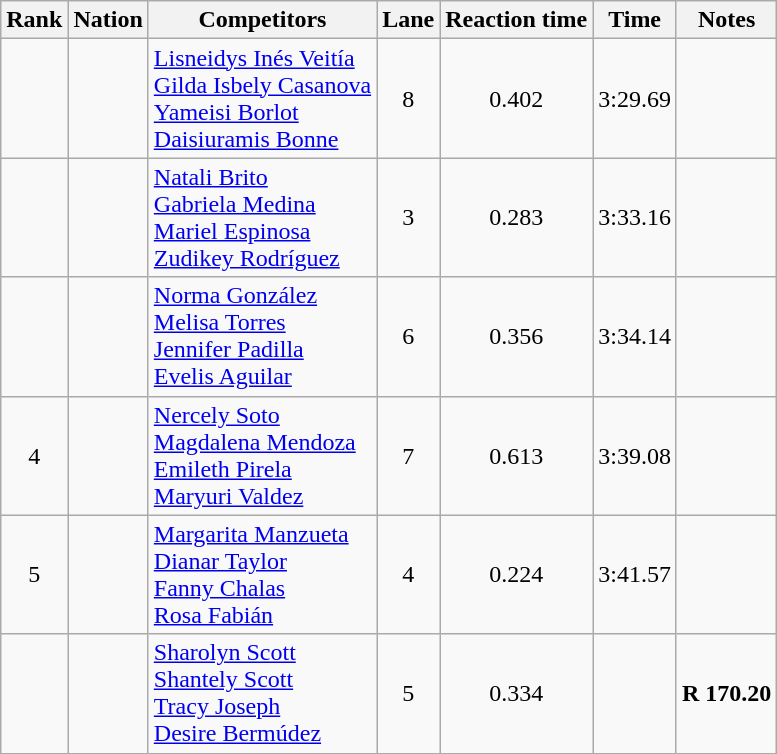<table class="wikitable sortable" style="text-align:center">
<tr>
<th>Rank</th>
<th>Nation</th>
<th>Competitors</th>
<th>Lane</th>
<th>Reaction time</th>
<th>Time</th>
<th>Notes</th>
</tr>
<tr>
<td></td>
<td align=left></td>
<td align=left><a href='#'>Lisneidys Inés Veitía</a><br><a href='#'>Gilda Isbely Casanova</a><br><a href='#'>Yameisi Borlot</a><br><a href='#'>Daisiuramis Bonne</a><br></td>
<td>8</td>
<td>0.402</td>
<td>3:29.69</td>
<td><strong></strong></td>
</tr>
<tr>
<td></td>
<td align=left></td>
<td align=left><a href='#'>Natali Brito</a><br><a href='#'>Gabriela Medina</a><br><a href='#'>Mariel Espinosa</a><br><a href='#'>Zudikey Rodríguez</a><br></td>
<td>3</td>
<td>0.283</td>
<td>3:33.16</td>
<td><strong></strong></td>
</tr>
<tr>
<td></td>
<td align=left></td>
<td align=left><a href='#'>Norma González</a><br><a href='#'>Melisa Torres</a><br><a href='#'>Jennifer Padilla</a><br><a href='#'>Evelis Aguilar</a><br></td>
<td>6</td>
<td>0.356</td>
<td>3:34.14</td>
<td><strong></strong></td>
</tr>
<tr>
<td>4</td>
<td align=left></td>
<td align=left><a href='#'>Nercely Soto</a><br><a href='#'>Magdalena Mendoza</a><br><a href='#'>Emileth Pirela</a><br><a href='#'>Maryuri Valdez</a><br></td>
<td>7</td>
<td>0.613</td>
<td>3:39.08</td>
<td><strong></strong></td>
</tr>
<tr>
<td>5</td>
<td align=left></td>
<td align=left><a href='#'>Margarita Manzueta</a><br><a href='#'>Dianar Taylor</a><br><a href='#'>Fanny Chalas</a><br><a href='#'>Rosa Fabián</a><br></td>
<td>4</td>
<td>0.224</td>
<td>3:41.57</td>
<td><strong></strong></td>
</tr>
<tr>
<td></td>
<td align=left></td>
<td align=left><a href='#'>Sharolyn Scott</a><br><a href='#'>Shantely Scott</a><br><a href='#'>Tracy Joseph</a><br><a href='#'>Desire Bermúdez</a><br></td>
<td>5</td>
<td>0.334</td>
<td></td>
<td><strong>R 170.20</strong></td>
</tr>
</table>
